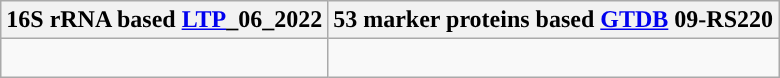<table class="wikitable">
<tr>
<th colspan=1>16S rRNA based <a href='#'>LTP</a>_06_2022</th>
<th colspan=1>53 marker proteins based <a href='#'>GTDB</a> 09-RS220</th>
</tr>
<tr>
<td style="vertical-align:top"><br></td>
<td><br></td>
</tr>
</table>
